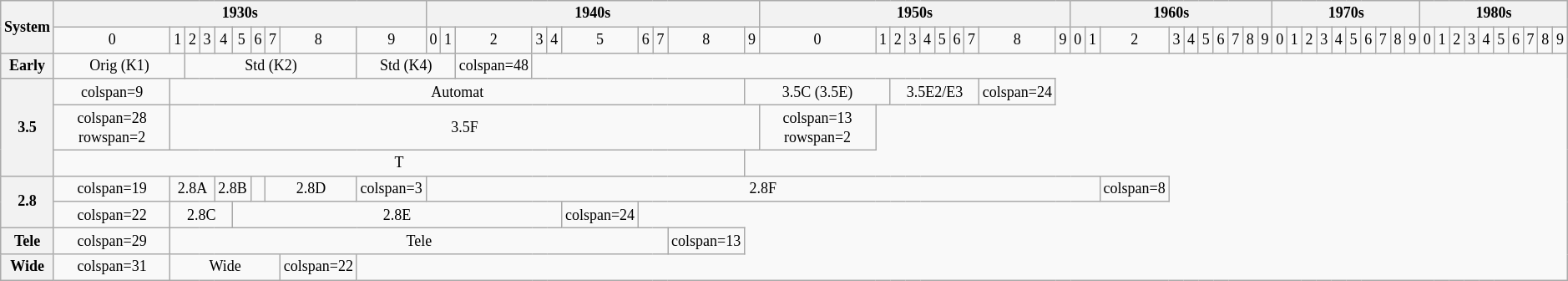<table class="wikitable" style="font-size:75%;text-align:center;">
<tr>
<th rowspan=2>System</th>
<th colspan=10>1930s</th>
<th colspan=10>1940s</th>
<th colspan=10>1950s</th>
<th colspan=10>1960s</th>
<th colspan=10>1970s</th>
<th colspan=10>1980s</th>
</tr>
<tr>
<td>0</td>
<td>1</td>
<td>2</td>
<td>3</td>
<td>4</td>
<td>5</td>
<td>6</td>
<td>7</td>
<td>8</td>
<td>9</td>
<td>0</td>
<td>1</td>
<td>2</td>
<td>3</td>
<td>4</td>
<td>5</td>
<td>6</td>
<td>7</td>
<td>8</td>
<td>9</td>
<td>0</td>
<td>1</td>
<td>2</td>
<td>3</td>
<td>4</td>
<td>5</td>
<td>6</td>
<td>7</td>
<td>8</td>
<td>9</td>
<td>0</td>
<td>1</td>
<td>2</td>
<td>3</td>
<td>4</td>
<td>5</td>
<td>6</td>
<td>7</td>
<td>8</td>
<td>9</td>
<td>0</td>
<td>1</td>
<td>2</td>
<td>3</td>
<td>4</td>
<td>5</td>
<td>6</td>
<td>7</td>
<td>8</td>
<td>9</td>
<td>0</td>
<td>1</td>
<td>2</td>
<td>3</td>
<td>4</td>
<td>5</td>
<td>6</td>
<td>7</td>
<td>8</td>
<td>9</td>
</tr>
<tr>
<th>Early</th>
<td colspan=2>Orig (K1)</td>
<td colspan=7>Std (K2)</td>
<td colspan=3>Std (K4)</td>
<td>colspan=48 </td>
</tr>
<tr>
<th rowspan=3>3.5</th>
<td>colspan=9 </td>
<td colspan=18>Automat</td>
<td colspan=3>3.5C (3.5E)</td>
<td colspan=6>3.5E2/E3</td>
<td>colspan=24 </td>
</tr>
<tr>
<td>colspan=28 rowspan=2 </td>
<td colspan=19>3.5F</td>
<td>colspan=13 rowspan=2 </td>
</tr>
<tr>
<td colspan=19>T</td>
</tr>
<tr>
<th rowspan=2>2.8</th>
<td>colspan=19 </td>
<td colspan=3>2.8A</td>
<td colspan=2>2.8B</td>
<td></td>
<td colspan=2>2.8D</td>
<td>colspan=3 </td>
<td colspan=22>2.8F</td>
<td>colspan=8 </td>
</tr>
<tr>
<td>colspan=22 </td>
<td colspan=4>2.8C</td>
<td colspan=10>2.8E</td>
<td>colspan=24 </td>
</tr>
<tr>
<th>Tele</th>
<td>colspan=29 </td>
<td colspan=17>Tele</td>
<td>colspan=13 </td>
</tr>
<tr>
<th>Wide</th>
<td>colspan=31 </td>
<td colspan=7>Wide</td>
<td>colspan=22 </td>
</tr>
</table>
